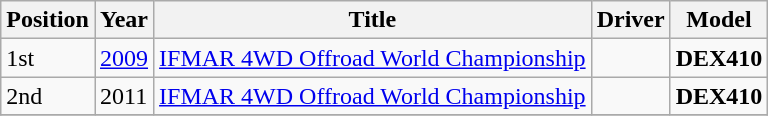<table class="wikitable">
<tr>
<th>Position</th>
<th>Year</th>
<th>Title</th>
<th>Driver</th>
<th>Model</th>
</tr>
<tr>
<td>1st</td>
<td><a href='#'>2009</a></td>
<td><a href='#'>IFMAR 4WD Offroad World Championship</a></td>
<td></td>
<td><strong>DEX410</strong></td>
</tr>
<tr>
<td>2nd</td>
<td>2011</td>
<td><a href='#'>IFMAR 4WD Offroad World Championship</a></td>
<td></td>
<td><strong>DEX410</strong></td>
</tr>
<tr>
</tr>
</table>
